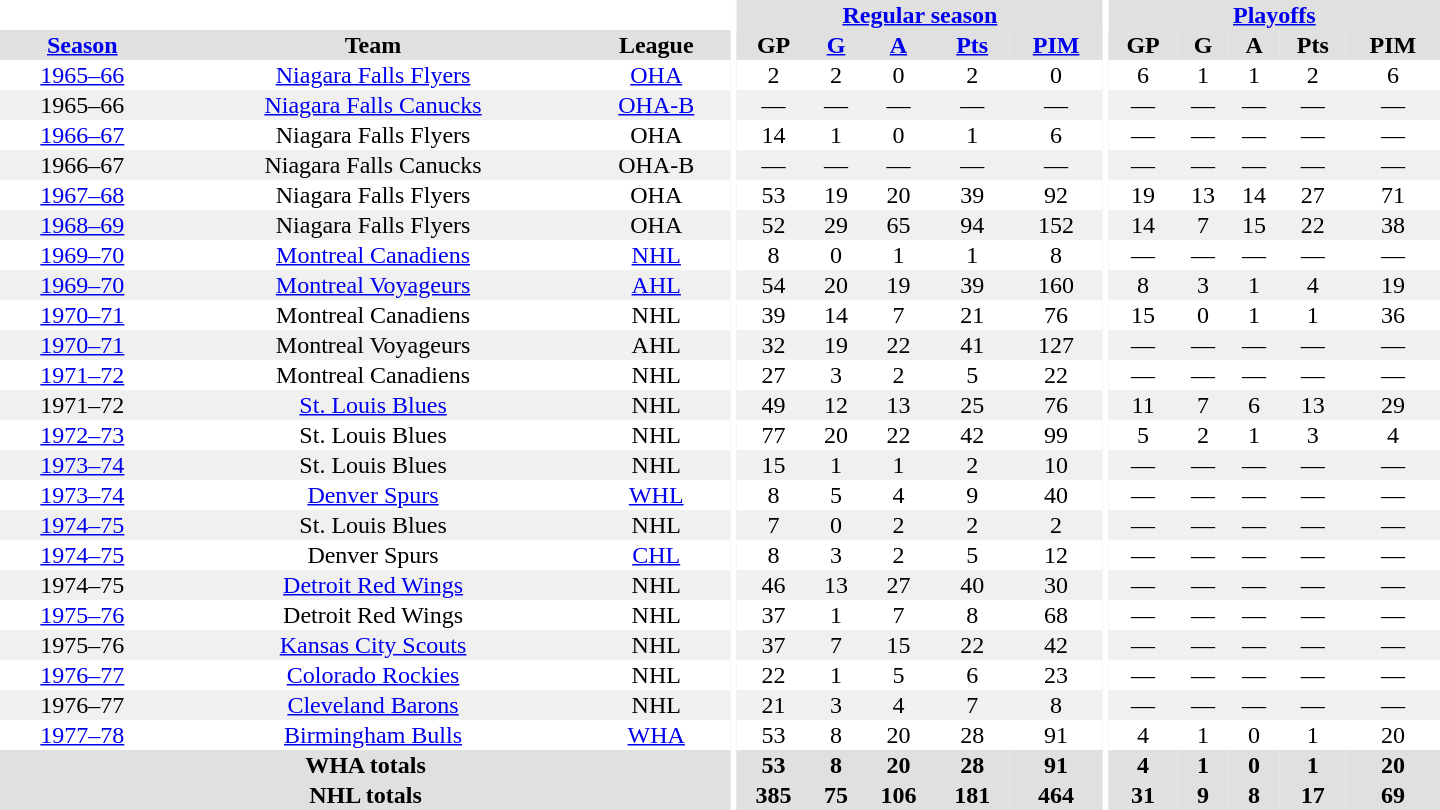<table border="0" cellpadding="1" cellspacing="0" style="text-align:center; width:60em">
<tr bgcolor="#e0e0e0">
<th colspan="3" bgcolor="#ffffff"></th>
<th rowspan="100" bgcolor="#ffffff"></th>
<th colspan="5"><a href='#'>Regular season</a></th>
<th rowspan="100" bgcolor="#ffffff"></th>
<th colspan="5"><a href='#'>Playoffs</a></th>
</tr>
<tr bgcolor="#e0e0e0">
<th><a href='#'>Season</a></th>
<th>Team</th>
<th>League</th>
<th>GP</th>
<th><a href='#'>G</a></th>
<th><a href='#'>A</a></th>
<th><a href='#'>Pts</a></th>
<th><a href='#'>PIM</a></th>
<th>GP</th>
<th>G</th>
<th>A</th>
<th>Pts</th>
<th>PIM</th>
</tr>
<tr>
<td><a href='#'>1965–66</a></td>
<td><a href='#'>Niagara Falls Flyers</a></td>
<td><a href='#'>OHA</a></td>
<td>2</td>
<td>2</td>
<td>0</td>
<td>2</td>
<td>0</td>
<td>6</td>
<td>1</td>
<td>1</td>
<td>2</td>
<td>6</td>
</tr>
<tr bgcolor="#f0f0f0">
<td>1965–66</td>
<td><a href='#'>Niagara Falls Canucks</a></td>
<td><a href='#'>OHA-B</a></td>
<td>—</td>
<td>—</td>
<td>—</td>
<td>—</td>
<td>—</td>
<td>—</td>
<td>—</td>
<td>—</td>
<td>—</td>
<td>—</td>
</tr>
<tr>
<td><a href='#'>1966–67</a></td>
<td>Niagara Falls Flyers</td>
<td>OHA</td>
<td>14</td>
<td>1</td>
<td>0</td>
<td>1</td>
<td>6</td>
<td>—</td>
<td>—</td>
<td>—</td>
<td>—</td>
<td>—</td>
</tr>
<tr bgcolor="#f0f0f0">
<td>1966–67</td>
<td>Niagara Falls Canucks</td>
<td>OHA-B</td>
<td>—</td>
<td>—</td>
<td>—</td>
<td>—</td>
<td>—</td>
<td>—</td>
<td>—</td>
<td>—</td>
<td>—</td>
<td>—</td>
</tr>
<tr>
<td><a href='#'>1967–68</a></td>
<td>Niagara Falls Flyers</td>
<td>OHA</td>
<td>53</td>
<td>19</td>
<td>20</td>
<td>39</td>
<td>92</td>
<td>19</td>
<td>13</td>
<td>14</td>
<td>27</td>
<td>71</td>
</tr>
<tr bgcolor="#f0f0f0">
<td><a href='#'>1968–69</a></td>
<td>Niagara Falls Flyers</td>
<td>OHA</td>
<td>52</td>
<td>29</td>
<td>65</td>
<td>94</td>
<td>152</td>
<td>14</td>
<td>7</td>
<td>15</td>
<td>22</td>
<td>38</td>
</tr>
<tr>
<td><a href='#'>1969–70</a></td>
<td><a href='#'>Montreal Canadiens</a></td>
<td><a href='#'>NHL</a></td>
<td>8</td>
<td>0</td>
<td>1</td>
<td>1</td>
<td>8</td>
<td>—</td>
<td>—</td>
<td>—</td>
<td>—</td>
<td>—</td>
</tr>
<tr bgcolor="#f0f0f0">
<td><a href='#'>1969–70</a></td>
<td><a href='#'>Montreal Voyageurs</a></td>
<td><a href='#'>AHL</a></td>
<td>54</td>
<td>20</td>
<td>19</td>
<td>39</td>
<td>160</td>
<td>8</td>
<td>3</td>
<td>1</td>
<td>4</td>
<td>19</td>
</tr>
<tr>
<td><a href='#'>1970–71</a></td>
<td>Montreal Canadiens</td>
<td>NHL</td>
<td>39</td>
<td>14</td>
<td>7</td>
<td>21</td>
<td>76</td>
<td>15</td>
<td>0</td>
<td>1</td>
<td>1</td>
<td>36</td>
</tr>
<tr bgcolor="#f0f0f0">
<td><a href='#'>1970–71</a></td>
<td>Montreal Voyageurs</td>
<td>AHL</td>
<td>32</td>
<td>19</td>
<td>22</td>
<td>41</td>
<td>127</td>
<td>—</td>
<td>—</td>
<td>—</td>
<td>—</td>
<td>—</td>
</tr>
<tr>
<td><a href='#'>1971–72</a></td>
<td>Montreal Canadiens</td>
<td>NHL</td>
<td>27</td>
<td>3</td>
<td>2</td>
<td>5</td>
<td>22</td>
<td>—</td>
<td>—</td>
<td>—</td>
<td>—</td>
<td>—</td>
</tr>
<tr bgcolor="#f0f0f0">
<td>1971–72</td>
<td><a href='#'>St. Louis Blues</a></td>
<td>NHL</td>
<td>49</td>
<td>12</td>
<td>13</td>
<td>25</td>
<td>76</td>
<td>11</td>
<td>7</td>
<td>6</td>
<td>13</td>
<td>29</td>
</tr>
<tr>
<td><a href='#'>1972–73</a></td>
<td>St. Louis Blues</td>
<td>NHL</td>
<td>77</td>
<td>20</td>
<td>22</td>
<td>42</td>
<td>99</td>
<td>5</td>
<td>2</td>
<td>1</td>
<td>3</td>
<td>4</td>
</tr>
<tr bgcolor="#f0f0f0">
<td><a href='#'>1973–74</a></td>
<td>St. Louis Blues</td>
<td>NHL</td>
<td>15</td>
<td>1</td>
<td>1</td>
<td>2</td>
<td>10</td>
<td>—</td>
<td>—</td>
<td>—</td>
<td>—</td>
<td>—</td>
</tr>
<tr>
<td><a href='#'>1973–74</a></td>
<td><a href='#'>Denver Spurs</a></td>
<td><a href='#'>WHL</a></td>
<td>8</td>
<td>5</td>
<td>4</td>
<td>9</td>
<td>40</td>
<td>—</td>
<td>—</td>
<td>—</td>
<td>—</td>
<td>—</td>
</tr>
<tr bgcolor="#f0f0f0">
<td><a href='#'>1974–75</a></td>
<td>St. Louis Blues</td>
<td>NHL</td>
<td>7</td>
<td>0</td>
<td>2</td>
<td>2</td>
<td>2</td>
<td>—</td>
<td>—</td>
<td>—</td>
<td>—</td>
<td>—</td>
</tr>
<tr>
<td><a href='#'>1974–75</a></td>
<td>Denver Spurs</td>
<td><a href='#'>CHL</a></td>
<td>8</td>
<td>3</td>
<td>2</td>
<td>5</td>
<td>12</td>
<td>—</td>
<td>—</td>
<td>—</td>
<td>—</td>
<td>—</td>
</tr>
<tr bgcolor="#f0f0f0">
<td>1974–75</td>
<td><a href='#'>Detroit Red Wings</a></td>
<td>NHL</td>
<td>46</td>
<td>13</td>
<td>27</td>
<td>40</td>
<td>30</td>
<td>—</td>
<td>—</td>
<td>—</td>
<td>—</td>
<td>—</td>
</tr>
<tr>
<td><a href='#'>1975–76</a></td>
<td>Detroit Red Wings</td>
<td>NHL</td>
<td>37</td>
<td>1</td>
<td>7</td>
<td>8</td>
<td>68</td>
<td>—</td>
<td>—</td>
<td>—</td>
<td>—</td>
<td>—</td>
</tr>
<tr bgcolor="#f0f0f0">
<td>1975–76</td>
<td><a href='#'>Kansas City Scouts</a></td>
<td>NHL</td>
<td>37</td>
<td>7</td>
<td>15</td>
<td>22</td>
<td>42</td>
<td>—</td>
<td>—</td>
<td>—</td>
<td>—</td>
<td>—</td>
</tr>
<tr>
<td><a href='#'>1976–77</a></td>
<td><a href='#'>Colorado Rockies</a></td>
<td>NHL</td>
<td>22</td>
<td>1</td>
<td>5</td>
<td>6</td>
<td>23</td>
<td>—</td>
<td>—</td>
<td>—</td>
<td>—</td>
<td>—</td>
</tr>
<tr bgcolor="#f0f0f0">
<td>1976–77</td>
<td><a href='#'>Cleveland Barons</a></td>
<td>NHL</td>
<td>21</td>
<td>3</td>
<td>4</td>
<td>7</td>
<td>8</td>
<td>—</td>
<td>—</td>
<td>—</td>
<td>—</td>
<td>—</td>
</tr>
<tr>
<td><a href='#'>1977–78</a></td>
<td><a href='#'>Birmingham Bulls</a></td>
<td><a href='#'>WHA</a></td>
<td>53</td>
<td>8</td>
<td>20</td>
<td>28</td>
<td>91</td>
<td>4</td>
<td>1</td>
<td>0</td>
<td>1</td>
<td>20</td>
</tr>
<tr bgcolor="#e0e0e0">
<th colspan="3">WHA totals</th>
<th>53</th>
<th>8</th>
<th>20</th>
<th>28</th>
<th>91</th>
<th>4</th>
<th>1</th>
<th>0</th>
<th>1</th>
<th>20</th>
</tr>
<tr bgcolor="#e0e0e0">
<th colspan="3">NHL totals</th>
<th>385</th>
<th>75</th>
<th>106</th>
<th>181</th>
<th>464</th>
<th>31</th>
<th>9</th>
<th>8</th>
<th>17</th>
<th>69</th>
</tr>
</table>
